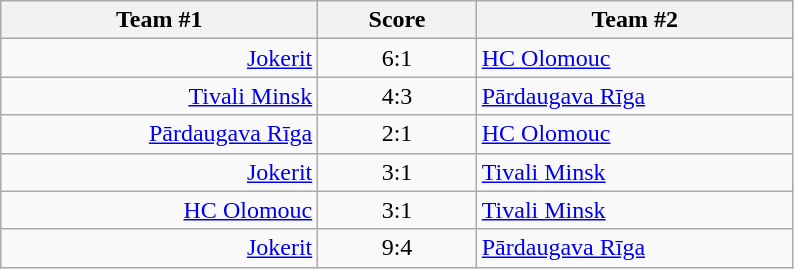<table class="wikitable" style="text-align: center;">
<tr>
<th width=22%>Team #1</th>
<th width=11%>Score</th>
<th width=22%>Team #2</th>
</tr>
<tr>
<td style="text-align: right;"><a href='#'>Jokerit</a> </td>
<td>6:1</td>
<td style="text-align: left;"> <a href='#'>HC Olomouc</a></td>
</tr>
<tr>
<td style="text-align: right;"><a href='#'>Tivali Minsk</a> </td>
<td>4:3</td>
<td style="text-align: left;"> <a href='#'>Pārdaugava Rīga</a></td>
</tr>
<tr>
<td style="text-align: right;"><a href='#'>Pārdaugava Rīga</a> </td>
<td>2:1</td>
<td style="text-align: left;"> <a href='#'>HC Olomouc</a></td>
</tr>
<tr>
<td style="text-align: right;"><a href='#'>Jokerit</a> </td>
<td>3:1</td>
<td style="text-align: left;"> <a href='#'>Tivali Minsk</a></td>
</tr>
<tr>
<td style="text-align: right;"><a href='#'>HC Olomouc</a> </td>
<td>3:1</td>
<td style="text-align: left;"> <a href='#'>Tivali Minsk</a></td>
</tr>
<tr>
<td style="text-align: right;"><a href='#'>Jokerit</a> </td>
<td>9:4</td>
<td style="text-align: left;"> <a href='#'>Pārdaugava Rīga</a></td>
</tr>
</table>
